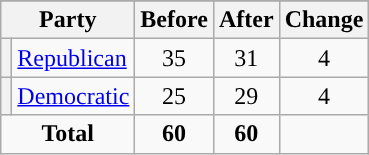<table class="wikitable" style="text-align:center;">
<tr>
</tr>
<tr>
<th colspan=2>Party</th>
<th>Before</th>
<th>After</th>
<th>Change</th>
</tr>
<tr>
<th style="background-color:"></th>
<td style="text-align:left;"><a href='#'>Republican</a></td>
<td>35</td>
<td>31</td>
<td> 4</td>
</tr>
<tr>
<th style="background-color:"></th>
<td style="text-align:left;"><a href='#'>Democratic</a></td>
<td>25</td>
<td>29</td>
<td> 4</td>
</tr>
<tr>
<td colspan=2><strong>Total</strong></td>
<td><strong>60</strong></td>
<td><strong>60</strong></td>
<td></td>
</tr>
</table>
